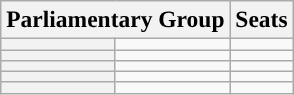<table class="wikitable" style="text-align:center; font-size:98%;">
<tr>
<th colspan="2">Parliamentary Group</th>
<th>Seats</th>
</tr>
<tr>
<th style="background:"></th>
<td style="text-align:left;"></td>
<td></td>
</tr>
<tr>
<th style="background:"></th>
<td style="text-align:left;"></td>
<td></td>
</tr>
<tr>
<th style="background:"></th>
<td style="text-align:left;"></td>
<td></td>
</tr>
<tr>
<th style="background:"></th>
<td style="text-align:left;"></td>
<td></td>
</tr>
<tr>
<th style="background:"></th>
<td></td>
<td></td>
</tr>
</table>
